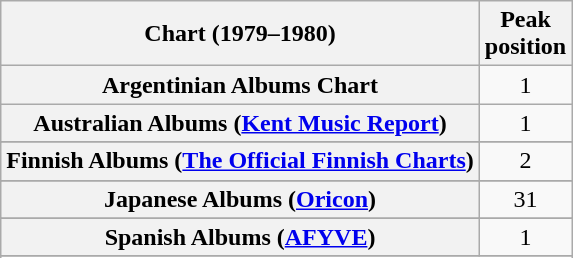<table class="wikitable sortable plainrowheaders" style="text-align:center">
<tr>
<th scope=col>Chart (1979–1980)</th>
<th scope=col>Peak<br>position</th>
</tr>
<tr>
<th scope=row>Argentinian Albums Chart</th>
<td align="center">1</td>
</tr>
<tr>
<th scope=row>Australian Albums (<a href='#'>Kent Music Report</a>)</th>
<td align="center">1</td>
</tr>
<tr>
</tr>
<tr>
</tr>
<tr>
</tr>
<tr>
<th scope="row">Finnish Albums (<a href='#'>The Official Finnish Charts</a>)</th>
<td align="center">2</td>
</tr>
<tr>
</tr>
<tr>
<th scope=row>Japanese Albums (<a href='#'>Oricon</a>)</th>
<td align="center">31</td>
</tr>
<tr>
</tr>
<tr>
</tr>
<tr>
<th scope="row">Spanish Albums (<a href='#'>AFYVE</a>)</th>
<td align="center">1</td>
</tr>
<tr>
</tr>
<tr>
</tr>
<tr>
</tr>
</table>
